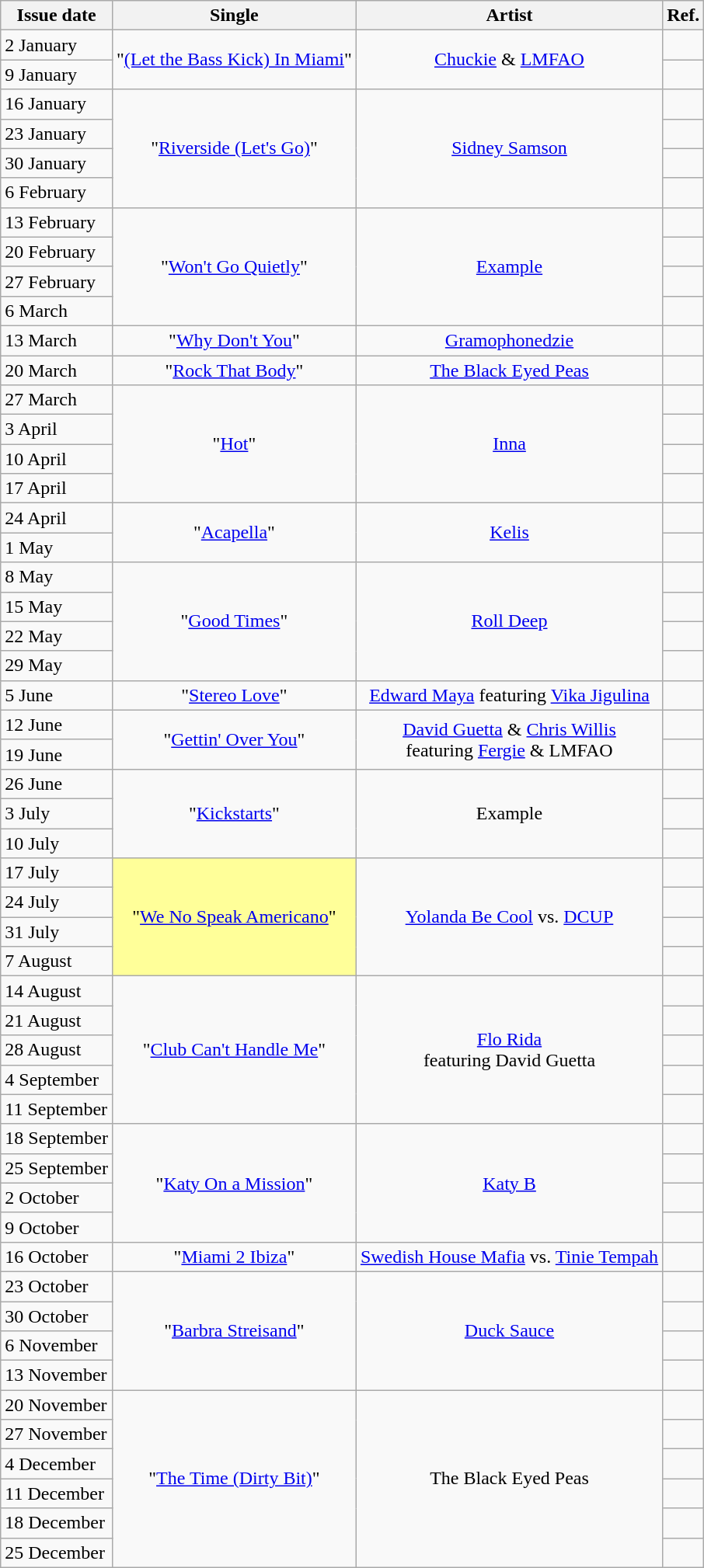<table class="wikitable plainrowheaders">
<tr>
<th scope=col>Issue date</th>
<th scope=col>Single</th>
<th scope=col>Artist</th>
<th scope=col>Ref.</th>
</tr>
<tr>
<td>2 January</td>
<td rowspan=2 align=center>"<a href='#'>(Let the Bass Kick) In Miami</a>"</td>
<td rowspan=2 align=center><a href='#'>Chuckie</a> & <a href='#'>LMFAO</a></td>
<td align=center></td>
</tr>
<tr>
<td>9 January</td>
<td align=center></td>
</tr>
<tr>
<td>16 January</td>
<td rowspan=4 align=center>"<a href='#'>Riverside (Let's Go)</a>"</td>
<td rowspan=4 align=center><a href='#'>Sidney Samson</a></td>
<td align=center></td>
</tr>
<tr>
<td>23 January</td>
<td align=center></td>
</tr>
<tr>
<td>30 January</td>
<td align=center></td>
</tr>
<tr>
<td>6 February</td>
<td align=center></td>
</tr>
<tr>
<td>13 February</td>
<td rowspan=4 align=center>"<a href='#'>Won't Go Quietly</a>"</td>
<td rowspan=4 align=center><a href='#'>Example</a></td>
<td align=center></td>
</tr>
<tr>
<td>20 February</td>
<td align=center></td>
</tr>
<tr>
<td>27 February</td>
<td align=center></td>
</tr>
<tr>
<td>6 March</td>
<td align=center></td>
</tr>
<tr>
<td>13 March</td>
<td align=center>"<a href='#'>Why Don't You</a>"</td>
<td align=center><a href='#'>Gramophonedzie</a></td>
<td align=center></td>
</tr>
<tr>
<td>20 March</td>
<td align=center>"<a href='#'>Rock That Body</a>"</td>
<td align=center><a href='#'>The Black Eyed Peas</a></td>
<td align=center></td>
</tr>
<tr>
<td>27 March</td>
<td rowspan=4 align=center>"<a href='#'>Hot</a>"</td>
<td rowspan=4 align=center><a href='#'>Inna</a></td>
<td align=center></td>
</tr>
<tr>
<td>3 April</td>
<td align=center></td>
</tr>
<tr>
<td>10 April</td>
<td align=center></td>
</tr>
<tr>
<td>17 April</td>
<td align=center></td>
</tr>
<tr>
<td>24 April</td>
<td rowspan=2 align=center>"<a href='#'>Acapella</a>"</td>
<td rowspan=2 align=center><a href='#'>Kelis</a></td>
<td align=center></td>
</tr>
<tr>
<td>1 May</td>
<td align=center></td>
</tr>
<tr>
<td>8 May </td>
<td rowspan=4 align=center>"<a href='#'>Good Times</a>"</td>
<td rowspan=4 align=center><a href='#'>Roll Deep</a></td>
<td align=center></td>
</tr>
<tr>
<td>15 May </td>
<td align=center></td>
</tr>
<tr>
<td>22 May </td>
<td align=center></td>
</tr>
<tr>
<td>29 May</td>
<td align=center></td>
</tr>
<tr>
<td>5 June</td>
<td align=center>"<a href='#'>Stereo Love</a>"</td>
<td align=center><a href='#'>Edward Maya</a> featuring <a href='#'>Vika Jigulina</a></td>
<td align=center></td>
</tr>
<tr>
<td>12 June </td>
<td rowspan=2 align=center>"<a href='#'>Gettin' Over You</a>"</td>
<td rowspan=2 align=center><a href='#'>David Guetta</a> & <a href='#'>Chris Willis</a><br>featuring <a href='#'>Fergie</a> & LMFAO</td>
<td align=center></td>
</tr>
<tr>
<td>19 June</td>
<td align=center></td>
</tr>
<tr>
<td>26 June</td>
<td rowspan=3 align=center>"<a href='#'>Kickstarts</a>"</td>
<td rowspan=3 align=center>Example</td>
<td align=center></td>
</tr>
<tr>
<td>3 July</td>
<td align=center></td>
</tr>
<tr>
<td>10 July</td>
<td align=center></td>
</tr>
<tr>
<td>17 July</td>
<td rowspan=4 align=center bgcolor=#FFFF99>"<a href='#'>We No Speak Americano</a>" </td>
<td rowspan=4 align=center><a href='#'>Yolanda Be Cool</a> vs. <a href='#'>DCUP</a></td>
<td align=center></td>
</tr>
<tr>
<td>24 July</td>
<td align=center></td>
</tr>
<tr>
<td>31 July </td>
<td align=center></td>
</tr>
<tr>
<td>7 August</td>
<td align=center></td>
</tr>
<tr>
<td>14 August</td>
<td rowspan=5 align=center>"<a href='#'>Club Can't Handle Me</a>"</td>
<td rowspan=5 align=center><a href='#'>Flo Rida</a> <br>featuring David Guetta</td>
<td align=center></td>
</tr>
<tr>
<td>21 August </td>
<td align=center></td>
</tr>
<tr>
<td>28 August</td>
<td align=center></td>
</tr>
<tr>
<td>4 September</td>
<td align=center></td>
</tr>
<tr>
<td>11 September</td>
<td align=center></td>
</tr>
<tr>
<td>18 September</td>
<td rowspan=4 align=center>"<a href='#'>Katy On a Mission</a>"</td>
<td rowspan=4 align=center><a href='#'>Katy B</a></td>
<td align=center></td>
</tr>
<tr>
<td>25 September</td>
<td align=center></td>
</tr>
<tr>
<td>2 October</td>
<td align=center></td>
</tr>
<tr>
<td>9 October</td>
<td align=center></td>
</tr>
<tr>
<td>16 October</td>
<td align=center>"<a href='#'>Miami 2 Ibiza</a>"</td>
<td align=center><a href='#'>Swedish House Mafia</a> vs. <a href='#'>Tinie Tempah</a></td>
<td align=center></td>
</tr>
<tr>
<td>23 October</td>
<td align=center rowspan=4>"<a href='#'>Barbra Streisand</a>"</td>
<td align=center rowspan=4><a href='#'>Duck Sauce</a></td>
<td align=center></td>
</tr>
<tr>
<td>30 October</td>
<td align=center></td>
</tr>
<tr>
<td>6 November</td>
<td align=center></td>
</tr>
<tr>
<td>13 November</td>
<td align=center></td>
</tr>
<tr>
<td>20 November</td>
<td align=center rowspan=7>"<a href='#'>The Time (Dirty Bit)</a>"</td>
<td align=center rowspan=7>The Black Eyed Peas</td>
<td align=center></td>
</tr>
<tr>
<td>27 November</td>
<td align=center></td>
</tr>
<tr>
<td>4 December</td>
<td align=center></td>
</tr>
<tr>
<td>11 December</td>
<td align=center></td>
</tr>
<tr>
<td>18 December </td>
<td align=center></td>
</tr>
<tr>
<td>25 December</td>
<td align=center></td>
</tr>
</table>
